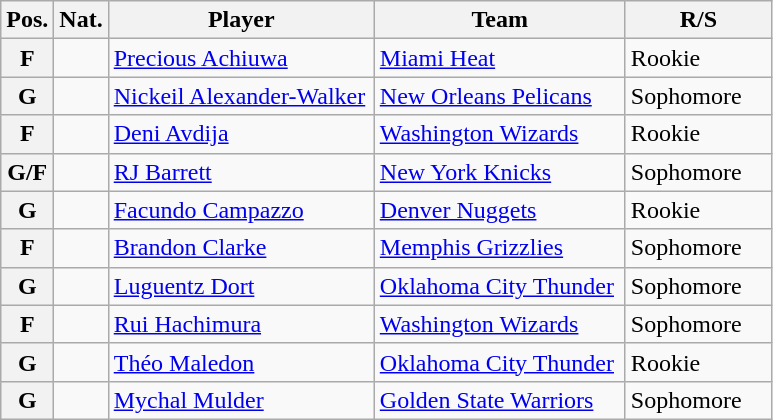<table class="wikitable">
<tr>
<th>Pos.</th>
<th>Nat.</th>
<th style="width:170px;">Player</th>
<th width=160>Team</th>
<th width=90>R/S</th>
</tr>
<tr>
<th>F</th>
<td style="text-align:center"></td>
<td><a href='#'>Precious Achiuwa</a></td>
<td><a href='#'>Miami Heat</a></td>
<td>Rookie</td>
</tr>
<tr>
<th>G</th>
<td style="text-align:center"></td>
<td><a href='#'>Nickeil Alexander-Walker</a></td>
<td><a href='#'>New Orleans Pelicans</a></td>
<td>Sophomore</td>
</tr>
<tr>
<th>F</th>
<td style="text-align:center"></td>
<td><a href='#'>Deni Avdija</a></td>
<td><a href='#'>Washington Wizards</a></td>
<td>Rookie</td>
</tr>
<tr>
<th>G/F</th>
<td style="text-align:center"></td>
<td><a href='#'>RJ Barrett</a></td>
<td><a href='#'>New York Knicks</a></td>
<td>Sophomore</td>
</tr>
<tr>
<th>G</th>
<td style="text-align:center"></td>
<td><a href='#'>Facundo Campazzo</a></td>
<td><a href='#'>Denver Nuggets</a></td>
<td>Rookie</td>
</tr>
<tr>
<th>F</th>
<td style="text-align:center"></td>
<td><a href='#'>Brandon Clarke</a></td>
<td><a href='#'>Memphis Grizzlies</a></td>
<td>Sophomore</td>
</tr>
<tr>
<th>G</th>
<td style="text-align:center"></td>
<td><a href='#'>Luguentz Dort</a></td>
<td><a href='#'>Oklahoma City Thunder</a></td>
<td>Sophomore</td>
</tr>
<tr>
<th>F</th>
<td style="text-align:center"></td>
<td><a href='#'>Rui Hachimura</a></td>
<td><a href='#'>Washington Wizards</a></td>
<td>Sophomore</td>
</tr>
<tr>
<th>G</th>
<td style="text-align:center"></td>
<td><a href='#'>Théo Maledon</a></td>
<td><a href='#'>Oklahoma City Thunder</a></td>
<td>Rookie</td>
</tr>
<tr>
<th>G</th>
<td style="text-align:center"></td>
<td><a href='#'>Mychal Mulder</a></td>
<td><a href='#'>Golden State Warriors</a></td>
<td>Sophomore</td>
</tr>
</table>
